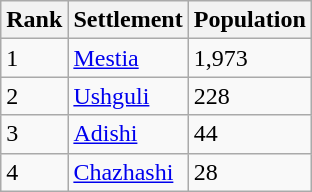<table class="wikitable sortable">
<tr>
<th>Rank</th>
<th>Settlement</th>
<th>Population</th>
</tr>
<tr>
<td>1</td>
<td><a href='#'>Mestia</a></td>
<td>1,973</td>
</tr>
<tr>
<td>2</td>
<td><a href='#'>Ushguli</a></td>
<td>228</td>
</tr>
<tr>
<td>3</td>
<td><a href='#'>Adishi</a></td>
<td>44</td>
</tr>
<tr>
<td>4</td>
<td><a href='#'>Chazhashi</a></td>
<td>28</td>
</tr>
</table>
